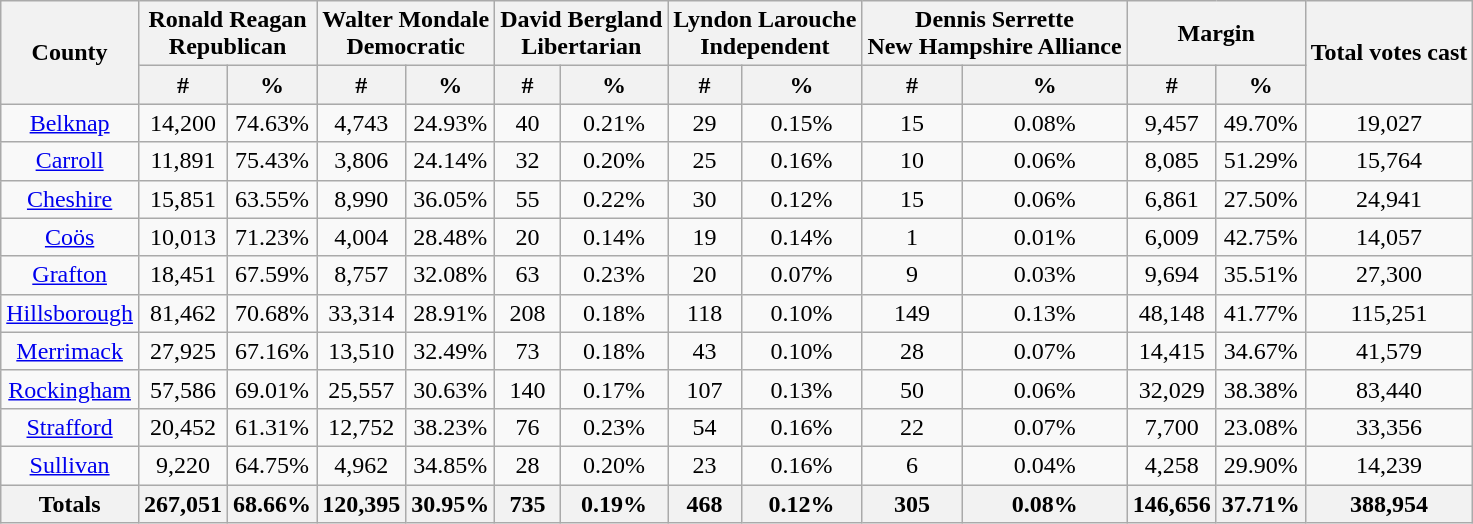<table class="wikitable sortable">
<tr>
<th rowspan="2">County</th>
<th colspan="2">Ronald Reagan<br>Republican</th>
<th colspan="2">Walter Mondale<br>Democratic</th>
<th colspan="2">David Bergland<br>Libertarian</th>
<th colspan="2">Lyndon Larouche<br>Independent</th>
<th colspan="2">Dennis Serrette<br>New Hampshire Alliance</th>
<th colspan="2">Margin</th>
<th rowspan="2">Total votes cast</th>
</tr>
<tr bgcolor="lightgrey">
<th data-sort-type="number">#</th>
<th data-sort-type="number">%</th>
<th data-sort-type="number">#</th>
<th data-sort-type="number">%</th>
<th data-sort-type="number">#</th>
<th data-sort-type="number">%</th>
<th data-sort-type="number">#</th>
<th data-sort-type="number">%</th>
<th data-sort-type="number">#</th>
<th data-sort-type="number">%</th>
<th data-sort-type="number">#</th>
<th data-sort-type="number">%</th>
</tr>
<tr style="text-align:center;">
<td><a href='#'>Belknap</a></td>
<td>14,200</td>
<td>74.63%</td>
<td>4,743</td>
<td>24.93%</td>
<td>40</td>
<td>0.21%</td>
<td>29</td>
<td>0.15%</td>
<td>15</td>
<td>0.08%</td>
<td>9,457</td>
<td>49.70%</td>
<td>19,027</td>
</tr>
<tr style="text-align:center;">
<td><a href='#'>Carroll</a></td>
<td>11,891</td>
<td>75.43%</td>
<td>3,806</td>
<td>24.14%</td>
<td>32</td>
<td>0.20%</td>
<td>25</td>
<td>0.16%</td>
<td>10</td>
<td>0.06%</td>
<td>8,085</td>
<td>51.29%</td>
<td>15,764</td>
</tr>
<tr style="text-align:center;">
<td><a href='#'>Cheshire</a></td>
<td>15,851</td>
<td>63.55%</td>
<td>8,990</td>
<td>36.05%</td>
<td>55</td>
<td>0.22%</td>
<td>30</td>
<td>0.12%</td>
<td>15</td>
<td>0.06%</td>
<td>6,861</td>
<td>27.50%</td>
<td>24,941</td>
</tr>
<tr style="text-align:center;">
<td><a href='#'>Coös</a></td>
<td>10,013</td>
<td>71.23%</td>
<td>4,004</td>
<td>28.48%</td>
<td>20</td>
<td>0.14%</td>
<td>19</td>
<td>0.14%</td>
<td>1</td>
<td>0.01%</td>
<td>6,009</td>
<td>42.75%</td>
<td>14,057</td>
</tr>
<tr style="text-align:center;">
<td><a href='#'>Grafton</a></td>
<td>18,451</td>
<td>67.59%</td>
<td>8,757</td>
<td>32.08%</td>
<td>63</td>
<td>0.23%</td>
<td>20</td>
<td>0.07%</td>
<td>9</td>
<td>0.03%</td>
<td>9,694</td>
<td>35.51%</td>
<td>27,300</td>
</tr>
<tr style="text-align:center;">
<td><a href='#'>Hillsborough</a></td>
<td>81,462</td>
<td>70.68%</td>
<td>33,314</td>
<td>28.91%</td>
<td>208</td>
<td>0.18%</td>
<td>118</td>
<td>0.10%</td>
<td>149</td>
<td>0.13%</td>
<td>48,148</td>
<td>41.77%</td>
<td>115,251</td>
</tr>
<tr style="text-align:center;">
<td><a href='#'>Merrimack</a></td>
<td>27,925</td>
<td>67.16%</td>
<td>13,510</td>
<td>32.49%</td>
<td>73</td>
<td>0.18%</td>
<td>43</td>
<td>0.10%</td>
<td>28</td>
<td>0.07%</td>
<td>14,415</td>
<td>34.67%</td>
<td>41,579</td>
</tr>
<tr style="text-align:center;">
<td><a href='#'>Rockingham</a></td>
<td>57,586</td>
<td>69.01%</td>
<td>25,557</td>
<td>30.63%</td>
<td>140</td>
<td>0.17%</td>
<td>107</td>
<td>0.13%</td>
<td>50</td>
<td>0.06%</td>
<td>32,029</td>
<td>38.38%</td>
<td>83,440</td>
</tr>
<tr style="text-align:center;">
<td><a href='#'>Strafford</a></td>
<td>20,452</td>
<td>61.31%</td>
<td>12,752</td>
<td>38.23%</td>
<td>76</td>
<td>0.23%</td>
<td>54</td>
<td>0.16%</td>
<td>22</td>
<td>0.07%</td>
<td>7,700</td>
<td>23.08%</td>
<td>33,356</td>
</tr>
<tr style="text-align:center;">
<td><a href='#'>Sullivan</a></td>
<td>9,220</td>
<td>64.75%</td>
<td>4,962</td>
<td>34.85%</td>
<td>28</td>
<td>0.20%</td>
<td>23</td>
<td>0.16%</td>
<td>6</td>
<td>0.04%</td>
<td>4,258</td>
<td>29.90%</td>
<td>14,239</td>
</tr>
<tr>
<th>Totals</th>
<th>267,051</th>
<th>68.66%</th>
<th>120,395</th>
<th>30.95%</th>
<th>735</th>
<th>0.19%</th>
<th>468</th>
<th>0.12%</th>
<th>305</th>
<th>0.08%</th>
<th>146,656</th>
<th>37.71%</th>
<th>388,954</th>
</tr>
</table>
